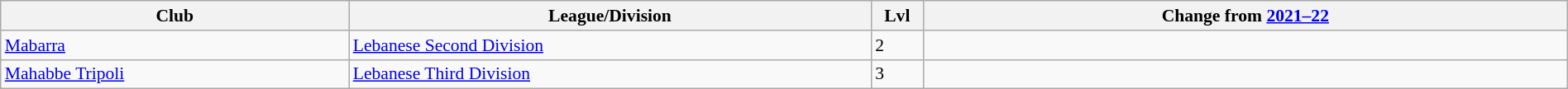<table class="wikitable sortable" width="100%" style="font-size:90%">
<tr>
<th width="20%">Club</th>
<th width="30%">League/Division</th>
<th width="3%">Lvl</th>
<th width="37%">Change from <a href='#'>2021–22</a></th>
</tr>
<tr>
<td><a href='#'>Mabarra</a></td>
<td><a href='#'>Lebanese Second Division</a></td>
<td>2</td>
<td></td>
</tr>
<tr>
<td><a href='#'>Mahabbe Tripoli</a></td>
<td><a href='#'>Lebanese Third Division</a></td>
<td>3</td>
<td></td>
</tr>
</table>
